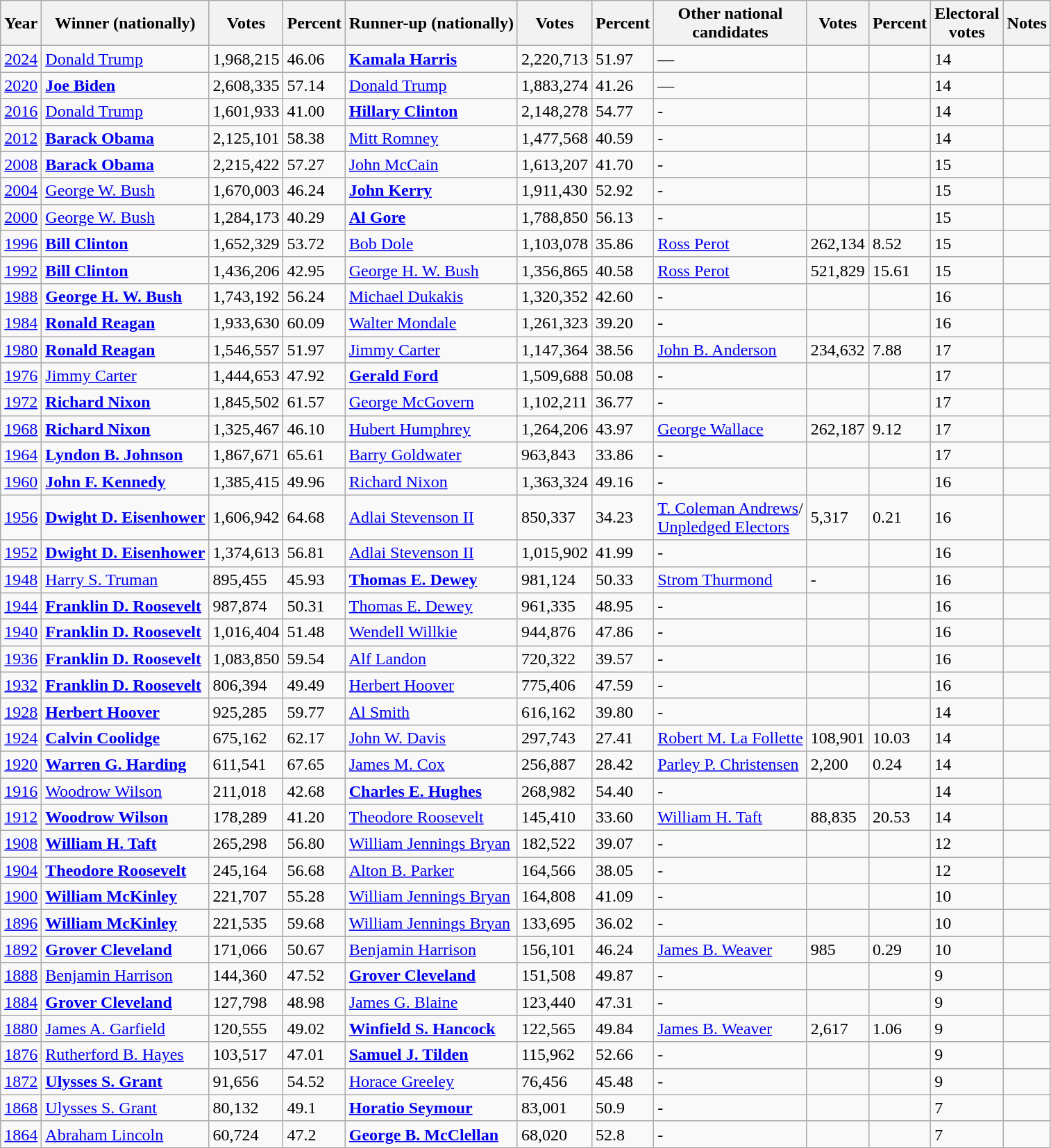<table class="wikitable sortable">
<tr>
<th data-sort-type="number">Year</th>
<th>Winner (nationally)</th>
<th data-sort-type="number">Votes</th>
<th data-sort-type="number">Percent</th>
<th>Runner-up (nationally)</th>
<th data-sort-type="number">Votes</th>
<th data-sort-type="number">Percent</th>
<th>Other national<br>candidates</th>
<th data-sort-type="number">Votes</th>
<th data-sort-type="number">Percent</th>
<th data-sort-type="number">Electoral<br>votes</th>
<th class="unsortable">Notes</th>
</tr>
<tr>
<td><a href='#'>2024</a></td>
<td><a href='#'>Donald Trump</a></td>
<td>1,968,215</td>
<td>46.06</td>
<td><strong><a href='#'>Kamala Harris</a></strong></td>
<td>2,220,713</td>
<td>51.97</td>
<td>—</td>
<td></td>
<td></td>
<td>14</td>
<td></td>
</tr>
<tr>
<td><a href='#'>2020</a></td>
<td><strong><a href='#'>Joe Biden</a></strong></td>
<td>2,608,335</td>
<td>57.14</td>
<td><a href='#'>Donald Trump</a></td>
<td>1,883,274</td>
<td>41.26</td>
<td>—</td>
<td></td>
<td></td>
<td>14</td>
<td></td>
</tr>
<tr>
<td><a href='#'>2016</a></td>
<td><a href='#'>Donald Trump</a></td>
<td>1,601,933</td>
<td>41.00</td>
<td><strong><a href='#'>Hillary Clinton</a></strong></td>
<td>2,148,278</td>
<td>54.77</td>
<td>-</td>
<td></td>
<td></td>
<td>14</td>
<td></td>
</tr>
<tr>
<td><a href='#'>2012</a></td>
<td><strong><a href='#'>Barack Obama</a></strong></td>
<td>2,125,101</td>
<td>58.38</td>
<td><a href='#'>Mitt Romney</a></td>
<td>1,477,568</td>
<td>40.59</td>
<td>-</td>
<td></td>
<td></td>
<td>14</td>
<td></td>
</tr>
<tr>
<td><a href='#'>2008</a></td>
<td><strong><a href='#'>Barack Obama</a></strong></td>
<td>2,215,422</td>
<td>57.27</td>
<td><a href='#'>John McCain</a></td>
<td>1,613,207</td>
<td>41.70</td>
<td>-</td>
<td></td>
<td></td>
<td>15</td>
<td></td>
</tr>
<tr>
<td><a href='#'>2004</a></td>
<td><a href='#'>George W. Bush</a></td>
<td>1,670,003</td>
<td>46.24</td>
<td><strong><a href='#'>John Kerry</a></strong></td>
<td>1,911,430</td>
<td>52.92</td>
<td>-</td>
<td></td>
<td></td>
<td>15</td>
<td></td>
</tr>
<tr>
<td><a href='#'>2000</a></td>
<td><a href='#'>George W. Bush</a></td>
<td>1,284,173</td>
<td>40.29</td>
<td><strong><a href='#'>Al Gore</a></strong></td>
<td>1,788,850</td>
<td>56.13</td>
<td>-</td>
<td></td>
<td></td>
<td>15</td>
<td></td>
</tr>
<tr>
<td><a href='#'>1996</a></td>
<td><strong><a href='#'>Bill Clinton</a></strong></td>
<td>1,652,329</td>
<td>53.72</td>
<td><a href='#'>Bob Dole</a></td>
<td>1,103,078</td>
<td>35.86</td>
<td><a href='#'>Ross Perot</a></td>
<td>262,134</td>
<td>8.52</td>
<td>15</td>
<td></td>
</tr>
<tr>
<td><a href='#'>1992</a></td>
<td><strong><a href='#'>Bill Clinton</a></strong></td>
<td>1,436,206</td>
<td>42.95</td>
<td><a href='#'>George H. W. Bush</a></td>
<td>1,356,865</td>
<td>40.58</td>
<td><a href='#'>Ross Perot</a></td>
<td>521,829</td>
<td>15.61</td>
<td>15</td>
<td></td>
</tr>
<tr>
<td><a href='#'>1988</a></td>
<td><strong><a href='#'>George H. W. Bush</a></strong></td>
<td>1,743,192</td>
<td>56.24</td>
<td><a href='#'>Michael Dukakis</a></td>
<td>1,320,352</td>
<td>42.60</td>
<td>-</td>
<td></td>
<td></td>
<td>16</td>
<td></td>
</tr>
<tr>
<td><a href='#'>1984</a></td>
<td><strong><a href='#'>Ronald Reagan</a></strong></td>
<td>1,933,630</td>
<td>60.09</td>
<td><a href='#'>Walter Mondale</a></td>
<td>1,261,323</td>
<td>39.20</td>
<td>-</td>
<td></td>
<td></td>
<td>16</td>
<td></td>
</tr>
<tr>
<td><a href='#'>1980</a></td>
<td><strong><a href='#'>Ronald Reagan</a></strong></td>
<td>1,546,557</td>
<td>51.97</td>
<td><a href='#'>Jimmy Carter</a></td>
<td>1,147,364</td>
<td>38.56</td>
<td><a href='#'>John B. Anderson</a></td>
<td>234,632</td>
<td>7.88</td>
<td>17</td>
<td></td>
</tr>
<tr>
<td><a href='#'>1976</a></td>
<td><a href='#'>Jimmy Carter</a></td>
<td>1,444,653</td>
<td>47.92</td>
<td><strong><a href='#'>Gerald Ford</a></strong></td>
<td>1,509,688</td>
<td>50.08</td>
<td>-</td>
<td></td>
<td></td>
<td>17</td>
<td></td>
</tr>
<tr>
<td><a href='#'>1972</a></td>
<td><strong><a href='#'>Richard Nixon</a></strong></td>
<td>1,845,502</td>
<td>61.57</td>
<td><a href='#'>George McGovern</a></td>
<td>1,102,211</td>
<td>36.77</td>
<td>-</td>
<td></td>
<td></td>
<td>17</td>
<td></td>
</tr>
<tr>
<td><a href='#'>1968</a></td>
<td><strong><a href='#'>Richard Nixon</a></strong></td>
<td>1,325,467</td>
<td>46.10</td>
<td><a href='#'>Hubert Humphrey</a></td>
<td>1,264,206</td>
<td>43.97</td>
<td><a href='#'>George Wallace</a></td>
<td>262,187</td>
<td>9.12</td>
<td>17</td>
<td></td>
</tr>
<tr>
<td><a href='#'>1964</a></td>
<td><strong><a href='#'>Lyndon B. Johnson</a></strong></td>
<td>1,867,671</td>
<td>65.61</td>
<td><a href='#'>Barry Goldwater</a></td>
<td>963,843</td>
<td>33.86</td>
<td>-</td>
<td></td>
<td></td>
<td>17</td>
<td></td>
</tr>
<tr>
<td><a href='#'>1960</a></td>
<td><strong><a href='#'>John F. Kennedy</a></strong></td>
<td>1,385,415</td>
<td>49.96</td>
<td><a href='#'>Richard Nixon</a></td>
<td>1,363,324</td>
<td>49.16</td>
<td>-</td>
<td></td>
<td></td>
<td>16</td>
<td></td>
</tr>
<tr>
<td><a href='#'>1956</a></td>
<td><strong><a href='#'>Dwight D. Eisenhower</a></strong></td>
<td>1,606,942</td>
<td>64.68</td>
<td><a href='#'>Adlai Stevenson II</a></td>
<td>850,337</td>
<td>34.23</td>
<td><a href='#'>T. Coleman Andrews</a>/<br><a href='#'>Unpledged Electors</a></td>
<td>5,317</td>
<td>0.21</td>
<td>16</td>
<td></td>
</tr>
<tr>
<td><a href='#'>1952</a></td>
<td><strong><a href='#'>Dwight D. Eisenhower</a></strong></td>
<td>1,374,613</td>
<td>56.81</td>
<td><a href='#'>Adlai Stevenson II</a></td>
<td>1,015,902</td>
<td>41.99</td>
<td>-</td>
<td></td>
<td></td>
<td>16</td>
<td></td>
</tr>
<tr>
<td><a href='#'>1948</a></td>
<td><a href='#'>Harry S. Truman</a></td>
<td>895,455</td>
<td>45.93</td>
<td><strong><a href='#'>Thomas E. Dewey</a></strong></td>
<td>981,124</td>
<td>50.33</td>
<td><a href='#'>Strom Thurmond</a></td>
<td>-</td>
<td></td>
<td>16</td>
<td></td>
</tr>
<tr>
<td><a href='#'>1944</a></td>
<td><strong><a href='#'>Franklin D. Roosevelt</a></strong></td>
<td>987,874</td>
<td>50.31</td>
<td><a href='#'>Thomas E. Dewey</a></td>
<td>961,335</td>
<td>48.95</td>
<td>-</td>
<td></td>
<td></td>
<td>16</td>
<td></td>
</tr>
<tr>
<td><a href='#'>1940</a></td>
<td><strong><a href='#'>Franklin D. Roosevelt</a></strong></td>
<td>1,016,404</td>
<td>51.48</td>
<td><a href='#'>Wendell Willkie</a></td>
<td>944,876</td>
<td>47.86</td>
<td>-</td>
<td></td>
<td></td>
<td>16</td>
<td></td>
</tr>
<tr>
<td><a href='#'>1936</a></td>
<td><strong><a href='#'>Franklin D. Roosevelt</a></strong></td>
<td>1,083,850</td>
<td>59.54</td>
<td><a href='#'>Alf Landon</a></td>
<td>720,322</td>
<td>39.57</td>
<td>-</td>
<td></td>
<td></td>
<td>16</td>
<td></td>
</tr>
<tr>
<td><a href='#'>1932</a></td>
<td><strong><a href='#'>Franklin D. Roosevelt</a></strong></td>
<td>806,394</td>
<td>49.49</td>
<td><a href='#'>Herbert Hoover</a></td>
<td>775,406</td>
<td>47.59</td>
<td>-</td>
<td></td>
<td></td>
<td>16</td>
<td></td>
</tr>
<tr>
<td><a href='#'>1928</a></td>
<td><strong><a href='#'>Herbert Hoover</a></strong></td>
<td>925,285</td>
<td>59.77</td>
<td><a href='#'>Al Smith</a></td>
<td>616,162</td>
<td>39.80</td>
<td>-</td>
<td></td>
<td></td>
<td>14</td>
<td></td>
</tr>
<tr>
<td><a href='#'>1924</a></td>
<td><strong><a href='#'>Calvin Coolidge</a></strong></td>
<td>675,162</td>
<td>62.17</td>
<td><a href='#'>John W. Davis</a></td>
<td>297,743</td>
<td>27.41</td>
<td><a href='#'>Robert M. La Follette</a></td>
<td>108,901</td>
<td>10.03</td>
<td>14</td>
<td></td>
</tr>
<tr>
<td><a href='#'>1920</a></td>
<td><strong><a href='#'>Warren G. Harding</a></strong></td>
<td>611,541</td>
<td>67.65</td>
<td><a href='#'>James M. Cox</a></td>
<td>256,887</td>
<td>28.42</td>
<td><a href='#'>Parley P. Christensen</a></td>
<td>2,200</td>
<td>0.24</td>
<td>14</td>
<td></td>
</tr>
<tr>
<td><a href='#'>1916</a></td>
<td><a href='#'>Woodrow Wilson</a></td>
<td>211,018</td>
<td>42.68</td>
<td><strong><a href='#'>Charles E. Hughes</a></strong></td>
<td>268,982</td>
<td>54.40</td>
<td>-</td>
<td></td>
<td></td>
<td>14</td>
<td></td>
</tr>
<tr>
<td><a href='#'>1912</a></td>
<td><strong><a href='#'>Woodrow Wilson</a></strong></td>
<td>178,289</td>
<td>41.20</td>
<td><a href='#'>Theodore Roosevelt</a></td>
<td>145,410</td>
<td>33.60</td>
<td><a href='#'>William H. Taft</a></td>
<td>88,835</td>
<td>20.53</td>
<td>14</td>
<td></td>
</tr>
<tr>
<td><a href='#'>1908</a></td>
<td><strong><a href='#'>William H. Taft</a></strong></td>
<td>265,298</td>
<td>56.80</td>
<td><a href='#'>William Jennings Bryan</a></td>
<td>182,522</td>
<td>39.07</td>
<td>-</td>
<td></td>
<td></td>
<td>12</td>
<td></td>
</tr>
<tr>
<td><a href='#'>1904</a></td>
<td><strong><a href='#'>Theodore Roosevelt</a></strong></td>
<td>245,164</td>
<td>56.68</td>
<td><a href='#'>Alton B. Parker</a></td>
<td>164,566</td>
<td>38.05</td>
<td>-</td>
<td></td>
<td></td>
<td>12</td>
<td></td>
</tr>
<tr>
<td><a href='#'>1900</a></td>
<td><strong><a href='#'>William McKinley</a></strong></td>
<td>221,707</td>
<td>55.28</td>
<td><a href='#'>William Jennings Bryan</a></td>
<td>164,808</td>
<td>41.09</td>
<td>-</td>
<td></td>
<td></td>
<td>10</td>
<td></td>
</tr>
<tr>
<td><a href='#'>1896</a></td>
<td><strong><a href='#'>William McKinley</a></strong></td>
<td>221,535</td>
<td>59.68</td>
<td><a href='#'>William Jennings Bryan</a></td>
<td>133,695</td>
<td>36.02</td>
<td>-</td>
<td></td>
<td></td>
<td>10</td>
<td></td>
</tr>
<tr>
<td><a href='#'>1892</a></td>
<td><strong><a href='#'>Grover Cleveland</a></strong></td>
<td>171,066</td>
<td>50.67</td>
<td><a href='#'>Benjamin Harrison</a></td>
<td>156,101</td>
<td>46.24</td>
<td><a href='#'>James B. Weaver</a></td>
<td>985</td>
<td>0.29</td>
<td>10</td>
<td></td>
</tr>
<tr>
<td><a href='#'>1888</a></td>
<td><a href='#'>Benjamin Harrison</a></td>
<td>144,360</td>
<td>47.52</td>
<td><strong><a href='#'>Grover Cleveland</a></strong></td>
<td>151,508</td>
<td>49.87</td>
<td>-</td>
<td></td>
<td></td>
<td>9</td>
<td></td>
</tr>
<tr>
<td><a href='#'>1884</a></td>
<td><strong><a href='#'>Grover Cleveland</a></strong></td>
<td>127,798</td>
<td>48.98</td>
<td><a href='#'>James G. Blaine</a></td>
<td>123,440</td>
<td>47.31</td>
<td>-</td>
<td></td>
<td></td>
<td>9</td>
<td></td>
</tr>
<tr>
<td><a href='#'>1880</a></td>
<td><a href='#'>James A. Garfield</a></td>
<td>120,555</td>
<td>49.02</td>
<td><strong><a href='#'>Winfield S. Hancock</a></strong></td>
<td>122,565</td>
<td>49.84</td>
<td><a href='#'>James B. Weaver</a></td>
<td>2,617</td>
<td>1.06</td>
<td>9</td>
<td></td>
</tr>
<tr>
<td><a href='#'>1876</a></td>
<td><a href='#'>Rutherford B. Hayes</a></td>
<td>103,517</td>
<td>47.01</td>
<td><strong><a href='#'>Samuel J. Tilden</a></strong></td>
<td>115,962</td>
<td>52.66</td>
<td>-</td>
<td></td>
<td></td>
<td>9</td>
<td></td>
</tr>
<tr>
<td><a href='#'>1872</a></td>
<td><strong><a href='#'>Ulysses S. Grant</a></strong></td>
<td>91,656</td>
<td>54.52</td>
<td><a href='#'>Horace Greeley</a></td>
<td>76,456</td>
<td>45.48</td>
<td>-</td>
<td></td>
<td></td>
<td>9</td>
<td></td>
</tr>
<tr>
<td><a href='#'>1868</a></td>
<td><a href='#'>Ulysses S. Grant</a></td>
<td>80,132</td>
<td>49.1</td>
<td><strong><a href='#'>Horatio Seymour</a></strong></td>
<td>83,001</td>
<td>50.9</td>
<td>-</td>
<td></td>
<td></td>
<td>7</td>
<td></td>
</tr>
<tr>
<td><a href='#'>1864</a></td>
<td><a href='#'>Abraham Lincoln</a></td>
<td>60,724</td>
<td>47.2</td>
<td><strong><a href='#'>George B. McClellan</a></strong></td>
<td>68,020</td>
<td>52.8</td>
<td>-</td>
<td></td>
<td></td>
<td>7</td>
<td></td>
</tr>
</table>
